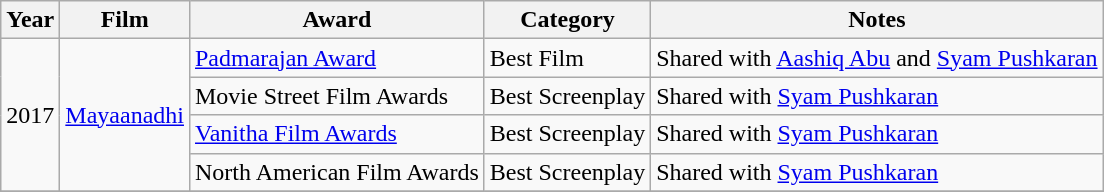<table class="wikitable sortable">
<tr>
<th>Year</th>
<th>Film</th>
<th>Award</th>
<th>Category</th>
<th>Notes</th>
</tr>
<tr>
<td rowspan=4>2017</td>
<td rowspan=4><a href='#'>Mayaanadhi</a></td>
<td><a href='#'>Padmarajan Award</a></td>
<td>Best Film</td>
<td>Shared with <a href='#'>Aashiq Abu</a> and <a href='#'>Syam Pushkaran</a></td>
</tr>
<tr>
<td>Movie Street Film Awards</td>
<td>Best Screenplay</td>
<td>Shared with <a href='#'>Syam Pushkaran</a></td>
</tr>
<tr>
<td><a href='#'>Vanitha Film Awards</a></td>
<td>Best Screenplay</td>
<td>Shared with <a href='#'>Syam Pushkaran</a></td>
</tr>
<tr>
<td>North American Film Awards</td>
<td>Best Screenplay</td>
<td>Shared with <a href='#'>Syam Pushkaran</a></td>
</tr>
<tr>
</tr>
</table>
